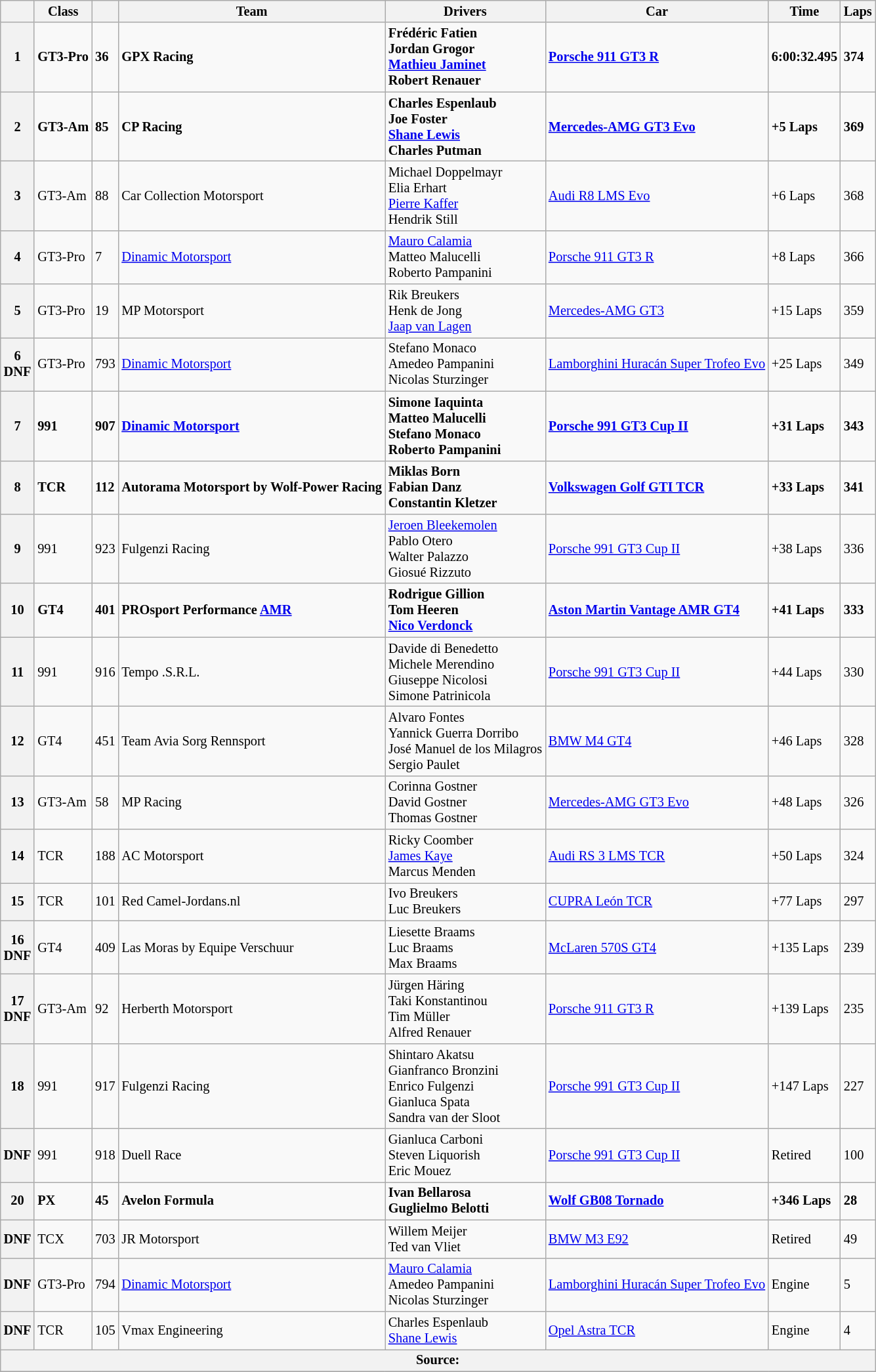<table class="wikitable" style="font-size: 85%;">
<tr>
<th></th>
<th>Class</th>
<th></th>
<th>Team</th>
<th>Drivers</th>
<th>Car</th>
<th>Time</th>
<th>Laps</th>
</tr>
<tr>
<th>1</th>
<td><strong>GT3-Pro</strong></td>
<td><strong>36</strong></td>
<td><strong> GPX Racing</strong></td>
<td><strong> Frédéric Fatien<br> Jordan Grogor<br> <a href='#'>Mathieu Jaminet</a><br> Robert Renauer</strong></td>
<td><strong><a href='#'>Porsche 911 GT3 R</a></strong></td>
<td><strong>6:00:32.495</strong></td>
<td><strong>374</strong></td>
</tr>
<tr>
<th>2</th>
<td><strong>GT3-Am</strong></td>
<td><strong>85</strong></td>
<td><strong> CP Racing</strong></td>
<td><strong> Charles Espenlaub<br> Joe Foster<br> <a href='#'>Shane Lewis</a><br> Charles Putman</strong></td>
<td><strong><a href='#'>Mercedes-AMG GT3 Evo</a></strong></td>
<td><strong>+5 Laps</strong></td>
<td><strong>369</strong></td>
</tr>
<tr>
<th>3</th>
<td>GT3-Am</td>
<td>88</td>
<td> Car Collection Motorsport</td>
<td> Michael Doppelmayr<br> Elia Erhart<br> <a href='#'>Pierre Kaffer</a><br> Hendrik Still</td>
<td><a href='#'>Audi R8 LMS Evo</a></td>
<td>+6 Laps</td>
<td>368</td>
</tr>
<tr>
<th>4</th>
<td>GT3-Pro</td>
<td>7</td>
<td> <a href='#'>Dinamic Motorsport</a></td>
<td> <a href='#'>Mauro Calamia</a><br> Matteo Malucelli<br> Roberto Pampanini</td>
<td><a href='#'>Porsche 911 GT3 R</a></td>
<td>+8 Laps</td>
<td>366</td>
</tr>
<tr>
<th>5</th>
<td>GT3-Pro</td>
<td>19</td>
<td> MP Motorsport</td>
<td> Rik Breukers<br> Henk de Jong<br> <a href='#'>Jaap van Lagen</a></td>
<td><a href='#'>Mercedes-AMG GT3</a></td>
<td>+15 Laps</td>
<td>359</td>
</tr>
<tr>
<th>6<br>DNF</th>
<td>GT3-Pro</td>
<td>793</td>
<td> <a href='#'>Dinamic Motorsport</a></td>
<td> Stefano Monaco<br> Amedeo Pampanini<br> Nicolas Sturzinger</td>
<td><a href='#'>Lamborghini Huracán Super Trofeo Evo</a></td>
<td>+25 Laps</td>
<td>349</td>
</tr>
<tr>
<th>7</th>
<td><strong>991</strong></td>
<td><strong>907</strong></td>
<td><strong> <a href='#'>Dinamic Motorsport</a></strong></td>
<td><strong> Simone Iaquinta<br> Matteo Malucelli<br> Stefano Monaco<br> Roberto Pampanini</strong></td>
<td><strong><a href='#'>Porsche 991 GT3 Cup II</a></strong></td>
<td><strong>+31 Laps</strong></td>
<td><strong>343</strong></td>
</tr>
<tr>
<th>8</th>
<td><strong>TCR</strong></td>
<td><strong>112</strong></td>
<td><strong> Autorama Motorsport by Wolf-Power Racing</strong></td>
<td><strong> Miklas Born<br> Fabian Danz<br> Constantin Kletzer</strong></td>
<td><strong><a href='#'>Volkswagen Golf GTI TCR</a></strong></td>
<td><strong>+33 Laps</strong></td>
<td><strong>341</strong></td>
</tr>
<tr>
<th>9</th>
<td>991</td>
<td>923</td>
<td> Fulgenzi Racing</td>
<td> <a href='#'>Jeroen Bleekemolen</a><br> Pablo Otero<br> Walter Palazzo<br> Giosué Rizzuto</td>
<td><a href='#'>Porsche 991 GT3 Cup II</a></td>
<td>+38 Laps</td>
<td>336</td>
</tr>
<tr>
<th>10</th>
<td><strong>GT4</strong></td>
<td><strong>401</strong></td>
<td><strong> PROsport Performance <a href='#'>AMR</a></strong></td>
<td><strong> Rodrigue Gillion<br> Tom Heeren<br> <a href='#'>Nico Verdonck</a></strong></td>
<td><strong><a href='#'>Aston Martin Vantage AMR GT4</a></strong></td>
<td><strong>+41 Laps</strong></td>
<td><strong>333</strong></td>
</tr>
<tr>
<th>11</th>
<td>991</td>
<td>916</td>
<td> Tempo .S.R.L.</td>
<td> Davide di Benedetto<br> Michele Merendino<br> Giuseppe Nicolosi<br> Simone Patrinicola</td>
<td><a href='#'>Porsche 991 GT3 Cup II</a></td>
<td>+44 Laps</td>
<td>330</td>
</tr>
<tr>
<th>12</th>
<td>GT4</td>
<td>451</td>
<td> Team Avia Sorg Rennsport</td>
<td> Alvaro Fontes<br> Yannick Guerra Dorribo<br> José Manuel de los Milagros<br> Sergio Paulet</td>
<td><a href='#'>BMW M4 GT4</a></td>
<td>+46 Laps</td>
<td>328</td>
</tr>
<tr>
<th>13</th>
<td>GT3-Am</td>
<td>58</td>
<td> MP Racing</td>
<td> Corinna Gostner<br> David Gostner<br> Thomas Gostner</td>
<td><a href='#'>Mercedes-AMG GT3 Evo</a></td>
<td>+48 Laps</td>
<td>326</td>
</tr>
<tr>
<th>14</th>
<td>TCR</td>
<td>188</td>
<td> AC Motorsport</td>
<td> Ricky Coomber<br> <a href='#'>James Kaye</a><br> Marcus Menden</td>
<td><a href='#'>Audi RS 3 LMS TCR</a></td>
<td>+50 Laps</td>
<td>324</td>
</tr>
<tr>
<th>15</th>
<td>TCR</td>
<td>101</td>
<td> Red Camel-Jordans.nl</td>
<td> Ivo Breukers<br> Luc Breukers</td>
<td><a href='#'>CUPRA León TCR</a></td>
<td>+77 Laps</td>
<td>297</td>
</tr>
<tr>
<th>16<br>DNF</th>
<td>GT4</td>
<td>409</td>
<td> Las Moras by Equipe Verschuur</td>
<td> Liesette Braams<br> Luc Braams<br> Max Braams</td>
<td><a href='#'>McLaren 570S GT4</a></td>
<td>+135 Laps</td>
<td>239</td>
</tr>
<tr>
<th>17<br>DNF</th>
<td>GT3-Am</td>
<td>92</td>
<td> Herberth Motorsport</td>
<td> Jürgen Häring<br> Taki Konstantinou<br> Tim Müller<br> Alfred Renauer</td>
<td><a href='#'>Porsche 911 GT3 R</a></td>
<td>+139 Laps</td>
<td>235</td>
</tr>
<tr>
<th>18</th>
<td>991</td>
<td>917</td>
<td> Fulgenzi Racing</td>
<td> Shintaro Akatsu<br> Gianfranco Bronzini<br> Enrico Fulgenzi<br> Gianluca Spata<br> Sandra van der Sloot</td>
<td><a href='#'>Porsche 991 GT3 Cup II</a></td>
<td>+147 Laps</td>
<td>227</td>
</tr>
<tr>
<th>DNF</th>
<td>991</td>
<td>918</td>
<td> Duell Race</td>
<td> Gianluca Carboni<br> Steven Liquorish<br> Eric Mouez</td>
<td><a href='#'>Porsche 991 GT3 Cup II</a></td>
<td>Retired</td>
<td>100</td>
</tr>
<tr>
<th>20</th>
<td><strong>PX</strong></td>
<td><strong>45</strong></td>
<td><strong> Avelon Formula</strong></td>
<td><strong> Ivan Bellarosa<br> Guglielmo Belotti</strong></td>
<td><strong><a href='#'>Wolf GB08 Tornado</a></strong></td>
<td><strong>+346 Laps</strong></td>
<td><strong>28</strong></td>
</tr>
<tr>
<th>DNF</th>
<td>TCX</td>
<td>703</td>
<td> JR Motorsport</td>
<td> Willem Meijer<br> Ted van Vliet</td>
<td><a href='#'>BMW M3 E92</a></td>
<td>Retired</td>
<td>49</td>
</tr>
<tr>
<th>DNF</th>
<td>GT3-Pro</td>
<td>794</td>
<td> <a href='#'>Dinamic Motorsport</a></td>
<td> <a href='#'>Mauro Calamia</a><br> Amedeo Pampanini<br> Nicolas Sturzinger</td>
<td><a href='#'>Lamborghini Huracán Super Trofeo Evo</a></td>
<td>Engine</td>
<td>5</td>
</tr>
<tr>
<th>DNF</th>
<td>TCR</td>
<td>105</td>
<td> Vmax Engineering</td>
<td> Charles Espenlaub<br> <a href='#'>Shane Lewis</a></td>
<td><a href='#'>Opel Astra TCR</a></td>
<td>Engine</td>
<td>4</td>
</tr>
<tr>
<th colspan=8>Source:</th>
</tr>
<tr>
</tr>
</table>
